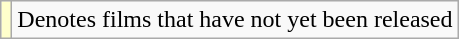<table class="wikitable">
<tr>
<td style="background:#FFFFCC;"></td>
<td>Denotes films that have not yet been released</td>
</tr>
</table>
